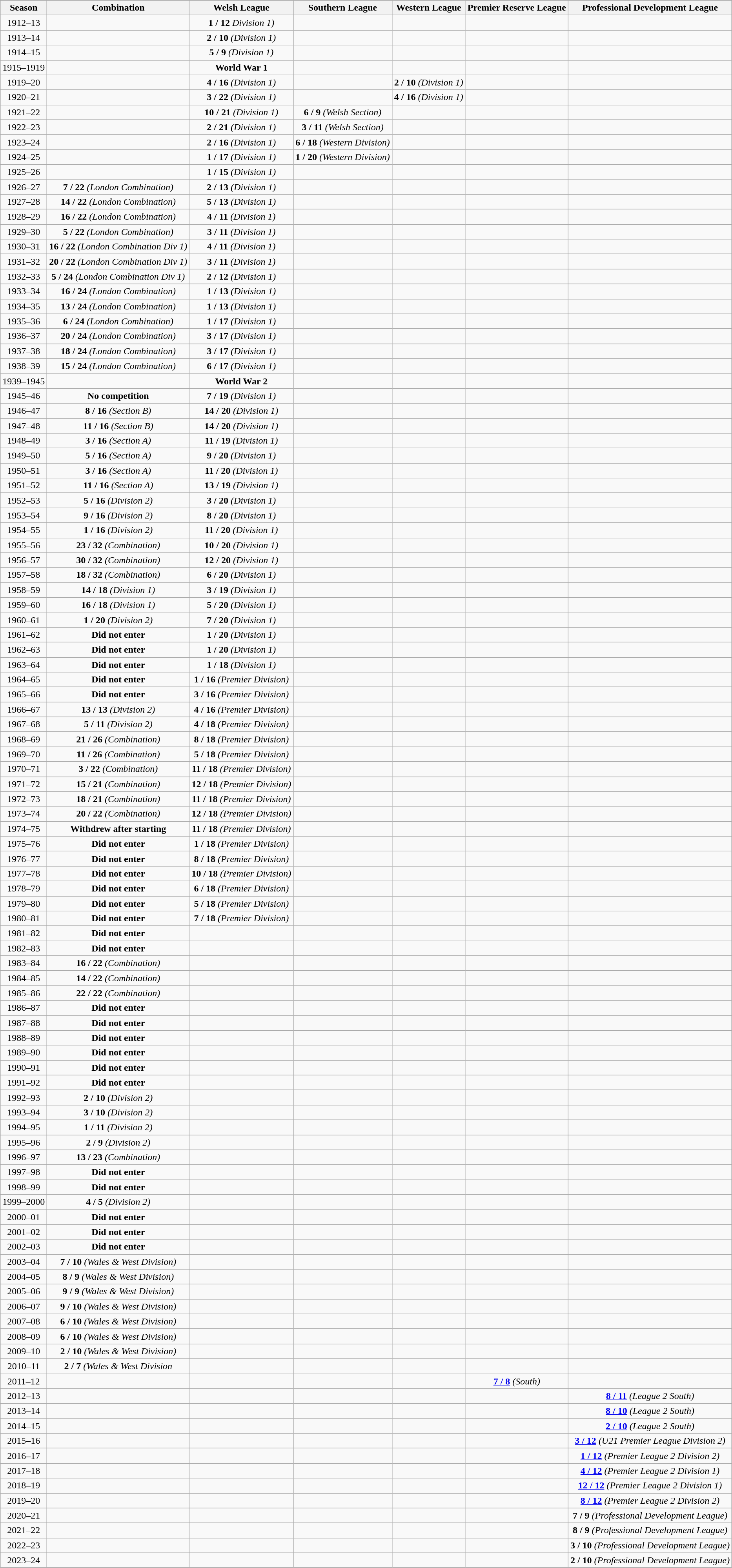<table class="wikitable" style="text-align: center">
<tr>
</tr>
<tr>
<th>Season</th>
<th>Combination</th>
<th>Welsh League</th>
<th>Southern League</th>
<th>Western League</th>
<th>Premier Reserve League</th>
<th>Professional Development League</th>
</tr>
<tr>
<td>1912–13</td>
<td></td>
<td><strong>1 / 12</strong> <em>Division 1)</em></td>
<td></td>
<td></td>
<td></td>
<td></td>
</tr>
<tr>
<td>1913–14</td>
<td></td>
<td><strong>2 / 10</strong> <em>(Division 1)</em></td>
<td></td>
<td></td>
<td></td>
<td></td>
</tr>
<tr>
<td>1914–15</td>
<td></td>
<td><strong>5 / 9</strong> <em>(Division 1)</em></td>
<td></td>
<td></td>
<td></td>
<td></td>
</tr>
<tr>
<td>1915–1919</td>
<td></td>
<td><strong>World War 1</strong></td>
<td></td>
<td></td>
<td></td>
<td></td>
</tr>
<tr>
<td>1919–20</td>
<td></td>
<td><strong>4 / 16</strong> <em>(Division 1)</em></td>
<td></td>
<td><strong>2 / 10</strong> <em>(Division 1)</em></td>
<td></td>
<td></td>
</tr>
<tr>
<td>1920–21</td>
<td></td>
<td><strong>3 / 22</strong> <em>(Division 1)</em></td>
<td></td>
<td><strong>4 / 16</strong> <em>(Division 1)</em></td>
<td></td>
<td></td>
</tr>
<tr>
<td>1921–22</td>
<td></td>
<td><strong>10 / 21</strong> <em>(Division 1)</em></td>
<td><strong>6 / 9</strong> <em>(Welsh Section)</em></td>
<td></td>
<td></td>
<td></td>
</tr>
<tr>
<td>1922–23</td>
<td></td>
<td><strong>2 / 21</strong> <em>(Division 1)</em></td>
<td><strong>3 / 11</strong> <em>(Welsh Section)</em></td>
<td></td>
<td></td>
<td></td>
</tr>
<tr>
<td>1923–24</td>
<td></td>
<td><strong>2 / 16</strong> <em>(Division 1)</em></td>
<td><strong>6 / 18</strong> <em>(Western Division)</em></td>
<td></td>
<td></td>
<td></td>
</tr>
<tr>
<td>1924–25</td>
<td></td>
<td><strong>1 / 17</strong> <em>(Division 1)</em></td>
<td><strong>1 / 20</strong> <em>(Western Division)</em></td>
<td></td>
<td></td>
<td></td>
</tr>
<tr>
<td>1925–26</td>
<td></td>
<td><strong>1 / 15</strong> <em>(Division 1)</em></td>
<td></td>
<td></td>
<td></td>
<td></td>
</tr>
<tr>
<td>1926–27</td>
<td><strong>7 / 22</strong> <em>(London Combination)</em></td>
<td><strong>2 / 13</strong> <em>(Division 1)</em></td>
<td></td>
<td></td>
<td></td>
<td></td>
</tr>
<tr>
<td>1927–28</td>
<td><strong>14 / 22</strong> <em>(London Combination)</em></td>
<td><strong>5 / 13</strong> <em>(Division 1)</em></td>
<td></td>
<td></td>
<td></td>
<td></td>
</tr>
<tr>
<td>1928–29</td>
<td><strong>16 / 22</strong> <em>(London Combination)</em></td>
<td><strong>4 / 11</strong> <em>(Division 1)</em></td>
<td></td>
<td></td>
<td></td>
<td></td>
</tr>
<tr>
<td>1929–30</td>
<td><strong>5 / 22</strong> <em>(London Combination)</em></td>
<td><strong>3 / 11</strong> <em>(Division 1)</em></td>
<td></td>
<td></td>
<td></td>
<td></td>
</tr>
<tr>
<td>1930–31</td>
<td><strong>16 / 22</strong> <em>(London Combination Div 1)</em></td>
<td><strong>4 / 11</strong> <em>(Division 1)</em></td>
<td></td>
<td></td>
<td></td>
<td></td>
</tr>
<tr>
<td>1931–32</td>
<td><strong>20 / 22</strong> <em>(London Combination Div 1)</em></td>
<td><strong>3 / 11</strong> <em>(Division 1)</em></td>
<td></td>
<td></td>
<td></td>
<td></td>
</tr>
<tr>
<td>1932–33</td>
<td><strong>5 / 24</strong> <em>(London Combination Div 1)</em></td>
<td><strong>2 / 12</strong> <em>(Division 1)</em></td>
<td></td>
<td></td>
<td></td>
<td></td>
</tr>
<tr>
<td>1933–34</td>
<td><strong>16 / 24</strong> <em>(London Combination)</em></td>
<td><strong>1 / 13</strong> <em>(Division 1)</em></td>
<td></td>
<td></td>
<td></td>
<td></td>
</tr>
<tr>
<td>1934–35</td>
<td><strong>13 / 24</strong> <em>(London Combination)</em></td>
<td><strong>1 / 13</strong> <em>(Division 1)</em></td>
<td></td>
<td></td>
<td></td>
<td></td>
</tr>
<tr>
<td>1935–36</td>
<td><strong>6 / 24</strong> <em>(London Combination)</em></td>
<td><strong>1 / 17</strong> <em>(Division 1)</em></td>
<td></td>
<td></td>
<td></td>
<td></td>
</tr>
<tr>
<td>1936–37</td>
<td><strong>20 / 24</strong> <em>(London Combination)</em></td>
<td><strong>3 / 17</strong> <em>(Division 1)</em></td>
<td></td>
<td></td>
<td></td>
<td></td>
</tr>
<tr>
<td>1937–38</td>
<td><strong>18 / 24</strong> <em>(London Combination)</em></td>
<td><strong>3 / 17</strong> <em>(Division 1)</em></td>
<td></td>
<td></td>
<td></td>
<td></td>
</tr>
<tr>
<td>1938–39</td>
<td><strong>15 / 24</strong> <em>(London Combination)</em></td>
<td><strong>6 / 17</strong> <em>(Division 1)</em></td>
<td></td>
<td></td>
<td></td>
<td></td>
</tr>
<tr>
<td>1939–1945</td>
<td></td>
<td><strong>World War 2</strong></td>
<td></td>
<td></td>
<td></td>
<td></td>
</tr>
<tr>
<td>1945–46</td>
<td><strong>No competition</strong></td>
<td><strong>7 / 19</strong> <em>(Division 1)</em></td>
<td></td>
<td></td>
<td></td>
<td></td>
</tr>
<tr>
<td>1946–47</td>
<td><strong>8 / 16</strong> <em>(Section B)</em></td>
<td><strong>14 / 20</strong> <em>(Division 1)</em></td>
<td></td>
<td></td>
<td></td>
<td></td>
</tr>
<tr>
<td>1947–48</td>
<td><strong>11 / 16</strong> <em>(Section B)</em></td>
<td><strong>14 / 20</strong> <em>(Division 1)</em></td>
<td></td>
<td></td>
<td></td>
<td></td>
</tr>
<tr>
<td>1948–49</td>
<td><strong>3 / 16</strong> <em>(Section A)</em></td>
<td><strong>11 / 19</strong> <em>(Division 1)</em></td>
<td></td>
<td></td>
<td></td>
<td></td>
</tr>
<tr>
<td>1949–50</td>
<td><strong>5 / 16</strong> <em>(Section A)</em></td>
<td><strong>9 / 20</strong> <em>(Division 1)</em></td>
<td></td>
<td></td>
<td></td>
<td></td>
</tr>
<tr>
<td>1950–51</td>
<td><strong>3 / 16</strong> <em>(Section A)</em></td>
<td><strong>11 / 20</strong> <em>(Division 1)</em></td>
<td></td>
<td></td>
<td></td>
<td></td>
</tr>
<tr>
<td>1951–52</td>
<td><strong>11 / 16</strong> <em>(Section A)</em></td>
<td><strong>13 / 19</strong> <em>(Division 1)</em></td>
<td></td>
<td></td>
<td></td>
<td></td>
</tr>
<tr>
<td>1952–53</td>
<td><strong>5 / 16</strong> <em>(Division 2)</em></td>
<td><strong>3 / 20</strong> <em>(Division 1)</em></td>
<td></td>
<td></td>
<td></td>
<td></td>
</tr>
<tr>
<td>1953–54</td>
<td><strong>9 / 16</strong> <em>(Division 2)</em></td>
<td><strong>8 / 20</strong> <em>(Division 1)</em></td>
<td></td>
<td></td>
<td></td>
<td></td>
</tr>
<tr>
<td>1954–55</td>
<td><strong>1 / 16</strong> <em>(Division 2)</em></td>
<td><strong>11 / 20</strong> <em>(Division 1)</em></td>
<td></td>
<td></td>
<td></td>
<td></td>
</tr>
<tr>
<td>1955–56</td>
<td><strong>23 / 32</strong> <em>(Combination)</em></td>
<td><strong>10 / 20</strong> <em>(Division 1)</em></td>
<td></td>
<td></td>
<td></td>
<td></td>
</tr>
<tr>
<td>1956–57</td>
<td><strong>30 / 32</strong> <em>(Combination)</em></td>
<td><strong>12 / 20</strong> <em>(Division 1)</em></td>
<td></td>
<td></td>
<td></td>
<td></td>
</tr>
<tr>
<td>1957–58</td>
<td><strong>18 / 32</strong> <em>(Combination)</em></td>
<td><strong>6 / 20</strong> <em>(Division 1)</em></td>
<td></td>
<td></td>
<td></td>
<td></td>
</tr>
<tr>
<td>1958–59</td>
<td><strong>14 / 18</strong> <em>(Division 1)</em></td>
<td><strong>3 / 19</strong> <em>(Division 1)</em></td>
<td></td>
<td></td>
<td></td>
<td></td>
</tr>
<tr>
<td>1959–60</td>
<td><strong>16 / 18</strong> <em>(Division 1)</em></td>
<td><strong>5 / 20</strong> <em>(Division 1)</em></td>
<td></td>
<td></td>
<td></td>
<td></td>
</tr>
<tr>
<td>1960–61</td>
<td><strong>1 / 20</strong> <em>(Division 2)</em></td>
<td><strong>7 / 20</strong> <em>(Division 1)</em></td>
<td></td>
<td></td>
<td></td>
<td></td>
</tr>
<tr>
<td>1961–62</td>
<td><strong>Did not enter</strong></td>
<td><strong>1 / 20</strong> <em>(Division 1)</em></td>
<td></td>
<td></td>
<td></td>
<td></td>
</tr>
<tr>
<td>1962–63</td>
<td><strong>Did not enter</strong></td>
<td><strong>1 / 20</strong> <em>(Division 1)</em></td>
<td></td>
<td></td>
<td></td>
<td></td>
</tr>
<tr>
<td>1963–64</td>
<td><strong>Did not enter</strong></td>
<td><strong>1 / 18</strong> <em>(Division 1)</em></td>
<td></td>
<td></td>
<td></td>
<td></td>
</tr>
<tr>
<td>1964–65</td>
<td><strong>Did not enter</strong></td>
<td><strong>1 / 16</strong> <em>(Premier Division)</em></td>
<td></td>
<td></td>
<td></td>
<td></td>
</tr>
<tr>
<td>1965–66</td>
<td><strong>Did not enter</strong></td>
<td><strong>3 / 16</strong> <em>(Premier Division)</em></td>
<td></td>
<td></td>
<td></td>
<td></td>
</tr>
<tr>
<td>1966–67</td>
<td><strong>13 / 13</strong> <em>(Division 2)</em></td>
<td><strong>4 / 16</strong> <em>(Premier Division)</em></td>
<td></td>
<td></td>
<td></td>
<td></td>
</tr>
<tr>
<td>1967–68</td>
<td><strong>5 / 11</strong> <em>(Division 2)</em></td>
<td><strong>4 / 18</strong> <em>(Premier Division)</em></td>
<td></td>
<td></td>
<td></td>
<td></td>
</tr>
<tr>
<td>1968–69</td>
<td><strong>21 / 26</strong> <em>(Combination)</em></td>
<td><strong>8 / 18</strong> <em>(Premier Division)</em></td>
<td></td>
<td></td>
<td></td>
<td></td>
</tr>
<tr>
<td>1969–70</td>
<td><strong>11 / 26</strong> <em>(Combination)</em></td>
<td><strong>5 / 18</strong> <em>(Premier Division)</em></td>
<td></td>
<td></td>
<td></td>
<td></td>
</tr>
<tr>
<td>1970–71</td>
<td><strong>3 / 22</strong> <em>(Combination)</em></td>
<td><strong>11 / 18</strong> <em>(Premier Division)</em></td>
<td></td>
<td></td>
<td></td>
<td></td>
</tr>
<tr>
<td>1971–72</td>
<td><strong>15 / 21</strong> <em>(Combination)</em></td>
<td><strong>12 / 18</strong> <em>(Premier Division)</em></td>
<td></td>
<td></td>
<td></td>
<td></td>
</tr>
<tr>
<td>1972–73</td>
<td><strong>18 / 21</strong> <em>(Combination)</em></td>
<td><strong>11 / 18</strong> <em>(Premier Division)</em></td>
<td></td>
<td></td>
<td></td>
<td></td>
</tr>
<tr>
<td>1973–74</td>
<td><strong>20 / 22</strong> <em>(Combination)</em></td>
<td><strong>12 / 18</strong> <em>(Premier Division)</em></td>
<td></td>
<td></td>
<td></td>
<td></td>
</tr>
<tr>
<td>1974–75</td>
<td><strong>Withdrew after starting</strong></td>
<td><strong>11 / 18</strong> <em>(Premier Division)</em></td>
<td></td>
<td></td>
<td></td>
<td></td>
</tr>
<tr>
<td>1975–76</td>
<td><strong>Did not enter</strong></td>
<td><strong>1 / 18</strong> <em>(Premier Division)</em></td>
<td></td>
<td></td>
<td></td>
<td></td>
</tr>
<tr>
<td>1976–77</td>
<td><strong>Did not enter</strong></td>
<td><strong>8 / 18</strong> <em>(Premier Division)</em></td>
<td></td>
<td></td>
<td></td>
<td></td>
</tr>
<tr>
<td>1977–78</td>
<td><strong>Did not enter</strong></td>
<td><strong>10 / 18</strong> <em>(Premier Division)</em></td>
<td></td>
<td></td>
<td></td>
<td></td>
</tr>
<tr>
<td>1978–79</td>
<td><strong>Did not enter</strong></td>
<td><strong>6 / 18</strong> <em>(Premier Division)</em></td>
<td></td>
<td></td>
<td></td>
<td></td>
</tr>
<tr>
<td>1979–80</td>
<td><strong>Did not enter</strong></td>
<td><strong>5 / 18</strong> <em>(Premier Division)</em></td>
<td></td>
<td></td>
<td></td>
<td></td>
</tr>
<tr>
<td>1980–81</td>
<td><strong>Did not enter</strong></td>
<td><strong>7 / 18</strong> <em>(Premier Division)</em></td>
<td></td>
<td></td>
<td></td>
<td></td>
</tr>
<tr>
<td>1981–82</td>
<td><strong>Did not enter</strong></td>
<td></td>
<td></td>
<td></td>
<td></td>
<td></td>
</tr>
<tr>
<td>1982–83</td>
<td><strong>Did not enter</strong></td>
<td></td>
<td></td>
<td></td>
<td></td>
<td></td>
</tr>
<tr>
<td>1983–84</td>
<td><strong>16 / 22</strong> <em>(Combination)</em></td>
<td></td>
<td></td>
<td></td>
<td></td>
<td></td>
</tr>
<tr>
<td>1984–85</td>
<td><strong>14 / 22</strong> <em>(Combination)</em></td>
<td></td>
<td></td>
<td></td>
<td></td>
<td></td>
</tr>
<tr>
<td>1985–86</td>
<td><strong>22 / 22</strong> <em>(Combination)</em></td>
<td></td>
<td></td>
<td></td>
<td></td>
<td></td>
</tr>
<tr>
<td>1986–87</td>
<td><strong>Did not enter</strong></td>
<td></td>
<td></td>
<td></td>
<td></td>
<td></td>
</tr>
<tr>
<td>1987–88</td>
<td><strong>Did not enter</strong></td>
<td></td>
<td></td>
<td></td>
<td></td>
<td></td>
</tr>
<tr>
<td>1988–89</td>
<td><strong>Did not enter</strong></td>
<td></td>
<td></td>
<td></td>
<td></td>
<td></td>
</tr>
<tr>
<td>1989–90</td>
<td><strong>Did not enter</strong></td>
<td></td>
<td></td>
<td></td>
<td></td>
<td></td>
</tr>
<tr>
<td>1990–91</td>
<td><strong>Did not enter</strong></td>
<td></td>
<td></td>
<td></td>
<td></td>
<td></td>
</tr>
<tr>
<td>1991–92</td>
<td><strong>Did not enter</strong></td>
<td></td>
<td></td>
<td></td>
<td></td>
<td></td>
</tr>
<tr>
<td>1992–93</td>
<td><strong>2 / 10</strong> <em>(Division 2)</em></td>
<td></td>
<td></td>
<td></td>
<td></td>
<td></td>
</tr>
<tr>
<td>1993–94</td>
<td><strong>3 / 10</strong> <em>(Division 2)</em></td>
<td></td>
<td></td>
<td></td>
<td></td>
<td></td>
</tr>
<tr>
<td>1994–95</td>
<td><strong>1 / 11</strong> <em>(Division 2)</em></td>
<td></td>
<td></td>
<td></td>
<td></td>
<td></td>
</tr>
<tr>
<td>1995–96</td>
<td><strong>2 / 9</strong> <em>(Division 2)</em></td>
<td></td>
<td></td>
<td></td>
<td></td>
<td></td>
</tr>
<tr>
<td>1996–97</td>
<td><strong>13 / 23</strong> <em>(Combination)</em></td>
<td></td>
<td></td>
<td></td>
<td></td>
<td></td>
</tr>
<tr>
<td>1997–98</td>
<td><strong>Did not enter</strong></td>
<td></td>
<td></td>
<td></td>
<td></td>
<td></td>
</tr>
<tr>
<td>1998–99</td>
<td><strong>Did not enter</strong></td>
<td></td>
<td></td>
<td></td>
<td></td>
<td></td>
</tr>
<tr>
<td>1999–2000</td>
<td><strong>4 / 5</strong> <em>(Division 2)</em></td>
<td></td>
<td></td>
<td></td>
<td></td>
<td></td>
</tr>
<tr>
<td>2000–01</td>
<td><strong>Did not enter</strong></td>
<td></td>
<td></td>
<td></td>
<td></td>
<td></td>
</tr>
<tr>
<td>2001–02</td>
<td><strong>Did not enter</strong></td>
<td></td>
<td></td>
<td></td>
<td></td>
<td></td>
</tr>
<tr>
<td>2002–03</td>
<td><strong>Did not enter</strong></td>
<td></td>
<td></td>
<td></td>
<td></td>
<td></td>
</tr>
<tr>
<td>2003–04</td>
<td><strong>7 / 10</strong> <em>(Wales & West Division)</em></td>
<td></td>
<td></td>
<td></td>
<td></td>
<td></td>
</tr>
<tr>
<td>2004–05</td>
<td><strong>8 / 9</strong> <em>(Wales & West Division)</em></td>
<td></td>
<td></td>
<td></td>
<td></td>
<td></td>
</tr>
<tr>
<td>2005–06</td>
<td><strong>9 / 9</strong> <em>(Wales & West Division)</em></td>
<td></td>
<td></td>
<td></td>
<td></td>
<td></td>
</tr>
<tr>
<td>2006–07</td>
<td><strong>9 / 10</strong> <em>(Wales & West Division)</em></td>
<td></td>
<td></td>
<td></td>
<td></td>
<td></td>
</tr>
<tr>
<td>2007–08</td>
<td><strong>6 / 10</strong> <em>(Wales & West Division)</em></td>
<td></td>
<td></td>
<td></td>
<td></td>
<td></td>
</tr>
<tr>
<td>2008–09</td>
<td><strong>6 / 10</strong> <em>(Wales & West Division)</em></td>
<td></td>
<td></td>
<td></td>
<td></td>
<td></td>
</tr>
<tr>
<td>2009–10</td>
<td><strong>2 / 10</strong> <em>(Wales & West Division)</em></td>
<td></td>
<td></td>
<td></td>
<td></td>
<td></td>
</tr>
<tr>
<td>2010–11</td>
<td><strong>2 / 7</strong> <em>(Wales & West Division</em></td>
<td></td>
<td></td>
<td></td>
<td></td>
<td></td>
</tr>
<tr>
<td>2011–12</td>
<td></td>
<td></td>
<td></td>
<td></td>
<td><strong><a href='#'>7 / 8</a></strong> <em>(South)</em></td>
<td></td>
</tr>
<tr>
<td>2012–13</td>
<td></td>
<td></td>
<td></td>
<td></td>
<td></td>
<td><strong><a href='#'>8 / 11</a></strong> <em>(League 2 South)</em></td>
</tr>
<tr>
<td>2013–14</td>
<td></td>
<td></td>
<td></td>
<td></td>
<td></td>
<td><strong><a href='#'>8 / 10</a></strong> <em>(League 2 South)</em></td>
</tr>
<tr>
<td>2014–15</td>
<td></td>
<td></td>
<td></td>
<td></td>
<td></td>
<td><strong><a href='#'>2 / 10</a></strong> <em>(League 2 South)</em></td>
</tr>
<tr>
<td>2015–16</td>
<td></td>
<td></td>
<td></td>
<td></td>
<td></td>
<td><strong><a href='#'>3 / 12</a></strong> <em>(U21 Premier League Division 2)</em></td>
</tr>
<tr>
<td>2016–17</td>
<td></td>
<td></td>
<td></td>
<td></td>
<td></td>
<td><strong><a href='#'>1 / 12</a></strong> <em>(Premier League 2 Division 2)</em></td>
</tr>
<tr>
<td>2017–18</td>
<td></td>
<td></td>
<td></td>
<td></td>
<td></td>
<td><strong><a href='#'>4 / 12</a></strong> <em>(Premier League 2 Division 1)</em></td>
</tr>
<tr>
<td>2018–19</td>
<td></td>
<td></td>
<td></td>
<td></td>
<td></td>
<td><strong><a href='#'>12 / 12</a></strong> <em>(Premier League 2 Division 1)</em></td>
</tr>
<tr>
<td>2019–20</td>
<td></td>
<td></td>
<td></td>
<td></td>
<td></td>
<td><strong><a href='#'>8 / 12</a></strong> <em>(Premier League 2 Division 2)</em></td>
</tr>
<tr>
<td>2020–21</td>
<td></td>
<td></td>
<td></td>
<td></td>
<td></td>
<td><strong>7 / 9</strong> <em>(Professional Development League)</em></td>
</tr>
<tr>
<td>2021–22</td>
<td></td>
<td></td>
<td></td>
<td></td>
<td></td>
<td><strong>8 / 9</strong> <em>(Professional Development League)</em></td>
</tr>
<tr>
<td>2022–23</td>
<td></td>
<td></td>
<td></td>
<td></td>
<td></td>
<td><strong>3 / 10</strong> <em>(Professional Development League)</em></td>
</tr>
<tr>
<td>2023–24</td>
<td></td>
<td></td>
<td></td>
<td></td>
<td></td>
<td><strong>2 / 10</strong> <em>(Professional Development League)</em></td>
</tr>
</table>
